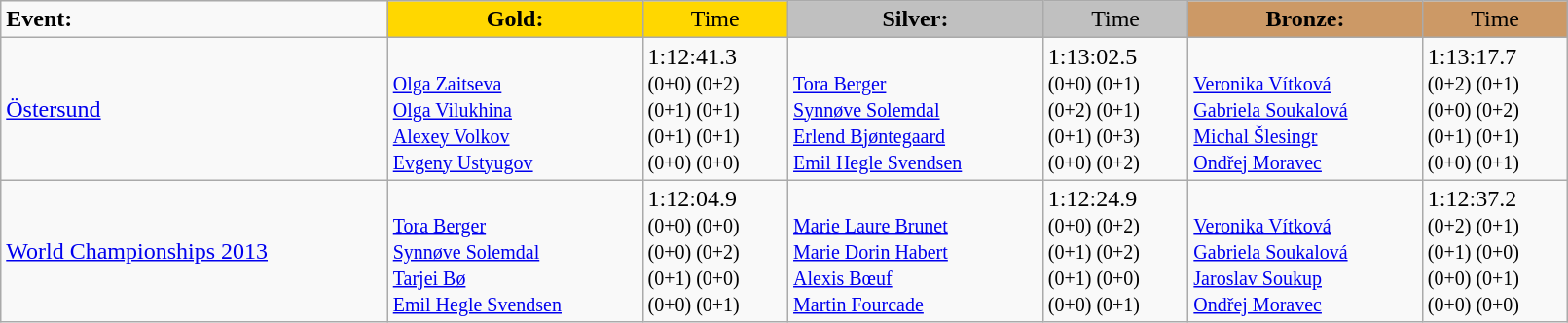<table class="wikitable" width=85%>
<tr>
<td><strong>Event:</strong></td>
<td style="text-align:center;background-color:gold;"><strong>Gold:</strong></td>
<td style="text-align:center;background-color:gold;">Time</td>
<td style="text-align:center;background-color:silver;"><strong>Silver:</strong></td>
<td style="text-align:center;background-color:silver;">Time</td>
<td style="text-align:center;background-color:#CC9966;"><strong>Bronze:</strong></td>
<td style="text-align:center;background-color:#CC9966;">Time</td>
</tr>
<tr>
<td><a href='#'>Östersund</a><br></td>
<td><strong></strong><br><small><a href='#'>Olga Zaitseva</a><br><a href='#'>Olga Vilukhina</a><br><a href='#'>Alexey Volkov</a><br><a href='#'>Evgeny Ustyugov</a></small></td>
<td>1:12:41.3	<br><small>(0+0) (0+2)<br>(0+1) (0+1)<br>(0+1) (0+1)<br>(0+0) (0+0)</small></td>
<td><br><small><a href='#'>Tora Berger</a><br><a href='#'>Synnøve Solemdal</a><br><a href='#'>Erlend Bjøntegaard</a><br><a href='#'>Emil Hegle Svendsen</a></small></td>
<td>1:13:02.5<br><small>(0+0) (0+1)<br>(0+2) (0+1)<br>(0+1) (0+3)<br>(0+0) (0+2)</small></td>
<td><br><small><a href='#'>Veronika Vítková</a><br><a href='#'>Gabriela Soukalová</a><br><a href='#'>Michal Šlesingr</a><br><a href='#'>Ondřej Moravec</a></small></td>
<td>1:13:17.7<br><small>(0+2) (0+1)<br>(0+0) (0+2)<br>(0+1) (0+1)<br>(0+0) (0+1)</small></td>
</tr>
<tr>
<td><a href='#'>World Championships 2013</a><br></td>
<td><strong></strong><br><small><a href='#'>Tora Berger</a><br><a href='#'>Synnøve Solemdal</a><br><a href='#'>Tarjei Bø</a><br><a href='#'>Emil Hegle Svendsen</a></small></td>
<td>1:12:04.9<br><small>(0+0) (0+0)<br>(0+0) (0+2)<br>(0+1) (0+0)<br>(0+0) (0+1)</small></td>
<td><br><small><a href='#'>Marie Laure Brunet</a><br><a href='#'>Marie Dorin Habert</a><br><a href='#'>Alexis Bœuf</a><br><a href='#'>Martin Fourcade</a></small></td>
<td>1:12:24.9<br><small>(0+0) (0+2)<br>(0+1) (0+2)<br>(0+1) (0+0)<br>(0+0) (0+1)</small></td>
<td><br><small><a href='#'>Veronika Vítková</a><br><a href='#'>Gabriela Soukalová</a><br><a href='#'>Jaroslav Soukup</a><br><a href='#'>Ondřej Moravec</a></small></td>
<td>1:12:37.2<br><small>(0+2) (0+1)<br>(0+1) (0+0)<br>(0+0) (0+1)<br>(0+0) (0+0)</small></td>
</tr>
</table>
